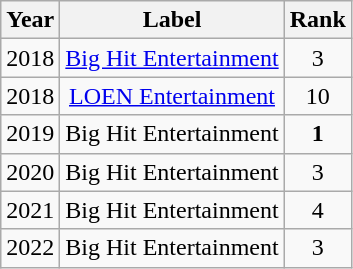<table class="wikitable sortable" style="text-align:center">
<tr>
<th>Year</th>
<th>Label</th>
<th>Rank</th>
</tr>
<tr>
<td>2018</td>
<td><a href='#'>Big Hit Entertainment</a></td>
<td>3</td>
</tr>
<tr>
<td>2018</td>
<td><a href='#'>LOEN Entertainment</a></td>
<td>10</td>
</tr>
<tr>
<td>2019</td>
<td>Big Hit Entertainment</td>
<td><span><strong>1</strong></span></td>
</tr>
<tr>
<td>2020</td>
<td>Big Hit Entertainment</td>
<td>3</td>
</tr>
<tr>
<td>2021</td>
<td>Big Hit Entertainment</td>
<td>4</td>
</tr>
<tr>
<td>2022</td>
<td>Big Hit Entertainment</td>
<td>3</td>
</tr>
</table>
